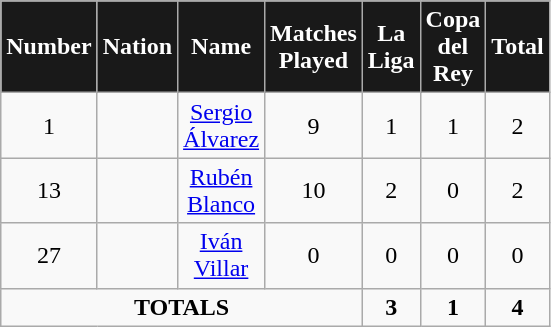<table class="wikitable"  style="text-align:center; font-size:100%; ">
<tr>
<th style="background:#191919; color:white; width:0px;">Number</th>
<th style="background:#191919; color:white; width:0px;">Nation</th>
<th style="background:#191919; color:white; width:0px;">Name</th>
<th style="background:#191919; color:white; width:0px;">Matches<br>Played</th>
<th style="background:#191919; color:white; width:0px;">La Liga</th>
<th style="background:#191919; color:white; width:0px;">Copa del Rey</th>
<th style="background:#191919; color:white; width:0px;">Total</th>
</tr>
<tr>
<td>1</td>
<td></td>
<td><a href='#'>Sergio Álvarez</a></td>
<td>9</td>
<td>1</td>
<td>1</td>
<td>2</td>
</tr>
<tr>
<td>13</td>
<td></td>
<td><a href='#'>Rubén Blanco</a></td>
<td>10</td>
<td>2</td>
<td>0</td>
<td>2</td>
</tr>
<tr>
<td>27</td>
<td></td>
<td><a href='#'>Iván Villar</a></td>
<td>0</td>
<td>0</td>
<td>0</td>
<td>0</td>
</tr>
<tr>
<td colspan=4><strong>TOTALS</strong></td>
<td><strong>3</strong></td>
<td><strong>1</strong></td>
<td><strong>4</strong></td>
</tr>
</table>
